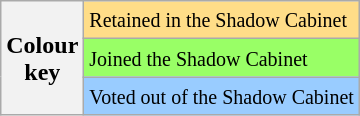<table class="wikitable">
<tr>
<th rowspan=3>Colour<br>key</th>
<td bgcolor=ffdd88><small>Retained in the Shadow Cabinet</small></td>
</tr>
<tr bgcolor=99ff66>
<td><small>Joined the Shadow Cabinet</small></td>
</tr>
<tr bgcolor=99ccff>
<td><small>Voted out of the Shadow Cabinet</small></td>
</tr>
</table>
